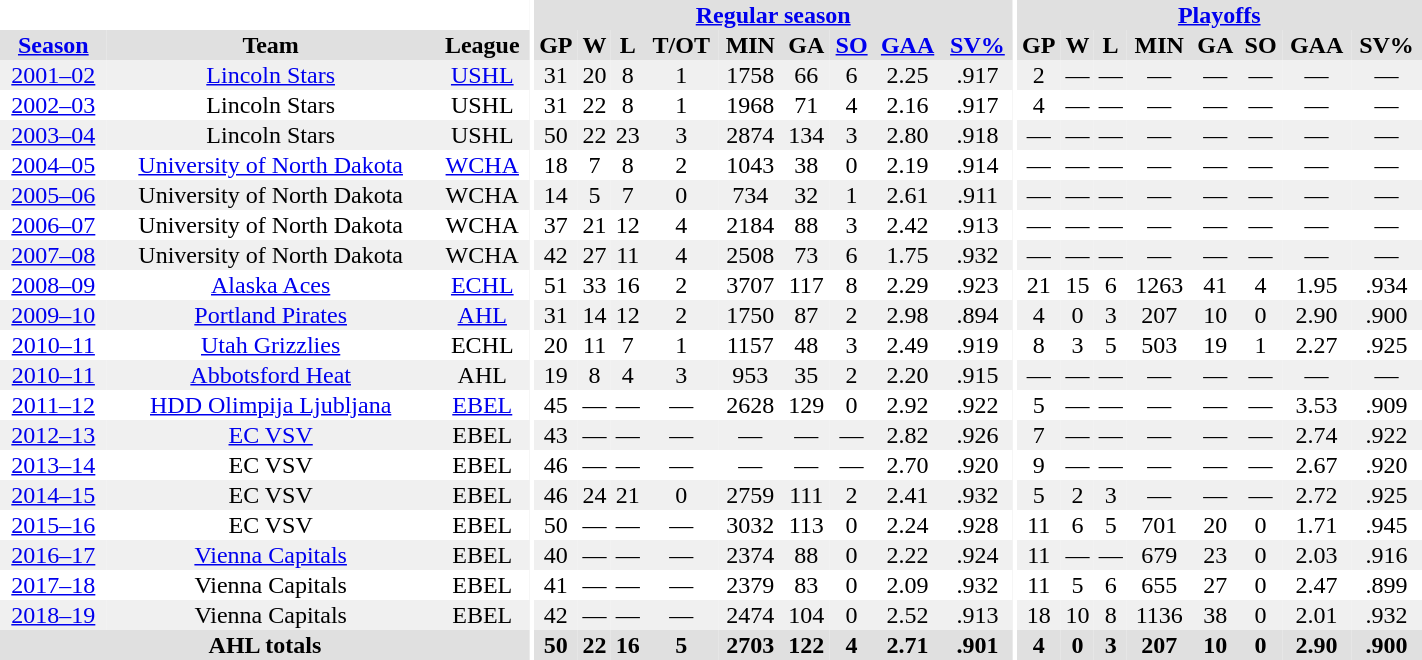<table border="0" cellpadding="1" cellspacing="0" style="text-align:center; width:75%">
<tr ALIGN="center" bgcolor="#e0e0e0">
<th align="center" colspan="3" bgcolor="#ffffff"></th>
<th align="center" rowspan="99" bgcolor="#ffffff"></th>
<th align="center" colspan="9" bgcolor="#e0e0e0"><a href='#'>Regular season</a></th>
<th align="center" rowspan="99" bgcolor="#ffffff"></th>
<th align="center" colspan="8" bgcolor="#e0e0e0"><a href='#'>Playoffs</a></th>
</tr>
<tr ALIGN="center" bgcolor="#e0e0e0">
<th><a href='#'>Season</a></th>
<th>Team</th>
<th>League</th>
<th>GP</th>
<th>W</th>
<th>L</th>
<th>T/OT</th>
<th>MIN</th>
<th>GA</th>
<th><a href='#'>SO</a></th>
<th><a href='#'>GAA</a></th>
<th><a href='#'>SV%</a></th>
<th>GP</th>
<th>W</th>
<th>L</th>
<th>MIN</th>
<th>GA</th>
<th>SO</th>
<th>GAA</th>
<th>SV%</th>
</tr>
<tr ALIGN="center" bgcolor="#f0f0f0">
<td><a href='#'>2001–02</a></td>
<td><a href='#'>Lincoln Stars</a></td>
<td><a href='#'>USHL</a></td>
<td>31</td>
<td>20</td>
<td>8</td>
<td>1</td>
<td>1758</td>
<td>66</td>
<td>6</td>
<td>2.25</td>
<td>.917</td>
<td>2</td>
<td>—</td>
<td>—</td>
<td>—</td>
<td>—</td>
<td>—</td>
<td>—</td>
<td>—</td>
</tr>
<tr ALIGN="center">
<td><a href='#'>2002–03</a></td>
<td>Lincoln Stars</td>
<td>USHL</td>
<td>31</td>
<td>22</td>
<td>8</td>
<td>1</td>
<td>1968</td>
<td>71</td>
<td>4</td>
<td>2.16</td>
<td>.917</td>
<td>4</td>
<td>—</td>
<td>—</td>
<td>—</td>
<td>—</td>
<td>—</td>
<td>—</td>
<td>—</td>
</tr>
<tr ALIGN="center" bgcolor="#f0f0f0">
<td><a href='#'>2003–04</a></td>
<td>Lincoln Stars</td>
<td>USHL</td>
<td>50</td>
<td>22</td>
<td>23</td>
<td>3</td>
<td>2874</td>
<td>134</td>
<td>3</td>
<td>2.80</td>
<td>.918</td>
<td>—</td>
<td>—</td>
<td>—</td>
<td>—</td>
<td>—</td>
<td>—</td>
<td>—</td>
<td>—</td>
</tr>
<tr ALIGN="center">
<td><a href='#'>2004–05</a></td>
<td><a href='#'>University of North Dakota</a></td>
<td><a href='#'>WCHA</a></td>
<td>18</td>
<td>7</td>
<td>8</td>
<td>2</td>
<td>1043</td>
<td>38</td>
<td>0</td>
<td>2.19</td>
<td>.914</td>
<td>—</td>
<td>—</td>
<td>—</td>
<td>—</td>
<td>—</td>
<td>—</td>
<td>—</td>
<td>—</td>
</tr>
<tr ALIGN="center" bgcolor="#f0f0f0">
<td><a href='#'>2005–06</a></td>
<td>University of North Dakota</td>
<td>WCHA</td>
<td>14</td>
<td>5</td>
<td>7</td>
<td>0</td>
<td>734</td>
<td>32</td>
<td>1</td>
<td>2.61</td>
<td>.911</td>
<td>—</td>
<td>—</td>
<td>—</td>
<td>—</td>
<td>—</td>
<td>—</td>
<td>—</td>
<td>—</td>
</tr>
<tr ALIGN="center">
<td><a href='#'>2006–07</a></td>
<td>University of North Dakota</td>
<td>WCHA</td>
<td>37</td>
<td>21</td>
<td>12</td>
<td>4</td>
<td>2184</td>
<td>88</td>
<td>3</td>
<td>2.42</td>
<td>.913</td>
<td>—</td>
<td>—</td>
<td>—</td>
<td>—</td>
<td>—</td>
<td>—</td>
<td>—</td>
<td>—</td>
</tr>
<tr ALIGN="center" bgcolor="#f0f0f0">
<td><a href='#'>2007–08</a></td>
<td>University of North Dakota</td>
<td>WCHA</td>
<td>42</td>
<td>27</td>
<td>11</td>
<td>4</td>
<td>2508</td>
<td>73</td>
<td>6</td>
<td>1.75</td>
<td>.932</td>
<td>—</td>
<td>—</td>
<td>—</td>
<td>—</td>
<td>—</td>
<td>—</td>
<td>—</td>
<td>—</td>
</tr>
<tr ALIGN="center">
<td><a href='#'>2008–09</a></td>
<td><a href='#'>Alaska Aces</a></td>
<td><a href='#'>ECHL</a></td>
<td>51</td>
<td>33</td>
<td>16</td>
<td>2</td>
<td>3707</td>
<td>117</td>
<td>8</td>
<td>2.29</td>
<td>.923</td>
<td>21</td>
<td>15</td>
<td>6</td>
<td>1263</td>
<td>41</td>
<td>4</td>
<td>1.95</td>
<td>.934</td>
</tr>
<tr ALIGN="center" bgcolor="#f0f0f0">
<td><a href='#'>2009–10</a></td>
<td><a href='#'>Portland Pirates</a></td>
<td><a href='#'>AHL</a></td>
<td>31</td>
<td>14</td>
<td>12</td>
<td>2</td>
<td>1750</td>
<td>87</td>
<td>2</td>
<td>2.98</td>
<td>.894</td>
<td>4</td>
<td>0</td>
<td>3</td>
<td>207</td>
<td>10</td>
<td>0</td>
<td>2.90</td>
<td>.900</td>
</tr>
<tr ALIGN="center">
<td><a href='#'>2010–11</a></td>
<td><a href='#'>Utah Grizzlies</a></td>
<td>ECHL</td>
<td>20</td>
<td>11</td>
<td>7</td>
<td>1</td>
<td>1157</td>
<td>48</td>
<td>3</td>
<td>2.49</td>
<td>.919</td>
<td>8</td>
<td>3</td>
<td>5</td>
<td>503</td>
<td>19</td>
<td>1</td>
<td>2.27</td>
<td>.925</td>
</tr>
<tr ALIGN="center" bgcolor="#f0f0f0">
<td><a href='#'>2010–11</a></td>
<td><a href='#'>Abbotsford Heat</a></td>
<td>AHL</td>
<td>19</td>
<td>8</td>
<td>4</td>
<td>3</td>
<td>953</td>
<td>35</td>
<td>2</td>
<td>2.20</td>
<td>.915</td>
<td>—</td>
<td>—</td>
<td>—</td>
<td>—</td>
<td>—</td>
<td>—</td>
<td>—</td>
<td>—</td>
</tr>
<tr ALIGN="center">
<td><a href='#'>2011–12</a></td>
<td><a href='#'>HDD Olimpija Ljubljana</a></td>
<td><a href='#'>EBEL</a></td>
<td>45</td>
<td>—</td>
<td>—</td>
<td>—</td>
<td>2628</td>
<td>129</td>
<td>0</td>
<td>2.92</td>
<td>.922</td>
<td>5</td>
<td>—</td>
<td>—</td>
<td>—</td>
<td>—</td>
<td>—</td>
<td>3.53</td>
<td>.909</td>
</tr>
<tr ALIGN="center" bgcolor="#f0f0f0">
<td><a href='#'>2012–13</a></td>
<td><a href='#'>EC VSV</a></td>
<td>EBEL</td>
<td>43</td>
<td>—</td>
<td>—</td>
<td>—</td>
<td>—</td>
<td>—</td>
<td>—</td>
<td>2.82</td>
<td>.926</td>
<td>7</td>
<td>—</td>
<td>—</td>
<td>—</td>
<td>—</td>
<td>—</td>
<td>2.74</td>
<td>.922</td>
</tr>
<tr ALIGN="center">
<td><a href='#'>2013–14</a></td>
<td>EC VSV</td>
<td>EBEL</td>
<td>46</td>
<td>—</td>
<td>—</td>
<td>—</td>
<td>—</td>
<td>—</td>
<td>—</td>
<td>2.70</td>
<td>.920</td>
<td>9</td>
<td>—</td>
<td>—</td>
<td>—</td>
<td>—</td>
<td>—</td>
<td>2.67</td>
<td>.920</td>
</tr>
<tr ALIGN="center" bgcolor="#f0f0f0">
<td><a href='#'>2014–15</a></td>
<td>EC VSV</td>
<td>EBEL</td>
<td>46</td>
<td>24</td>
<td>21</td>
<td>0</td>
<td>2759</td>
<td>111</td>
<td>2</td>
<td>2.41</td>
<td>.932</td>
<td>5</td>
<td>2</td>
<td>3</td>
<td>—</td>
<td>—</td>
<td>—</td>
<td>2.72</td>
<td>.925</td>
</tr>
<tr ALIGN="center">
<td><a href='#'>2015–16</a></td>
<td>EC VSV</td>
<td>EBEL</td>
<td>50</td>
<td>—</td>
<td>—</td>
<td>—</td>
<td>3032</td>
<td>113</td>
<td>0</td>
<td>2.24</td>
<td>.928</td>
<td>11</td>
<td>6</td>
<td>5</td>
<td>701</td>
<td>20</td>
<td>0</td>
<td>1.71</td>
<td>.945</td>
</tr>
<tr ALIGN="center" bgcolor="#f0f0f0">
<td><a href='#'>2016–17</a></td>
<td><a href='#'>Vienna Capitals</a></td>
<td>EBEL</td>
<td>40</td>
<td>—</td>
<td>—</td>
<td>—</td>
<td>2374</td>
<td>88</td>
<td>0</td>
<td>2.22</td>
<td>.924</td>
<td>11</td>
<td>—</td>
<td>—</td>
<td>679</td>
<td>23</td>
<td>0</td>
<td>2.03</td>
<td>.916</td>
</tr>
<tr ALIGN="center">
<td><a href='#'>2017–18</a></td>
<td>Vienna Capitals</td>
<td>EBEL</td>
<td>41</td>
<td>—</td>
<td>—</td>
<td>—</td>
<td>2379</td>
<td>83</td>
<td>0</td>
<td>2.09</td>
<td>.932</td>
<td>11</td>
<td>5</td>
<td>6</td>
<td>655</td>
<td>27</td>
<td>0</td>
<td>2.47</td>
<td>.899</td>
</tr>
<tr ALIGN="center" bgcolor="#f0f0f0">
<td><a href='#'>2018–19</a></td>
<td>Vienna Capitals</td>
<td>EBEL</td>
<td>42</td>
<td>—</td>
<td>—</td>
<td>—</td>
<td>2474</td>
<td>104</td>
<td>0</td>
<td>2.52</td>
<td>.913</td>
<td>18</td>
<td>10</td>
<td>8</td>
<td>1136</td>
<td>38</td>
<td>0</td>
<td>2.01</td>
<td>.932</td>
</tr>
<tr ALIGN="center"  bgcolor="#e0e0e0">
<th colspan="3" align="center">AHL totals</th>
<th>50</th>
<th>22</th>
<th>16</th>
<th>5</th>
<th>2703</th>
<th>122</th>
<th>4</th>
<th>2.71</th>
<th>.901</th>
<th>4</th>
<th>0</th>
<th>3</th>
<th>207</th>
<th>10</th>
<th>0</th>
<th>2.90</th>
<th>.900</th>
</tr>
</table>
